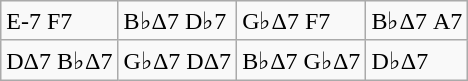<table class="wikitable">
<tr>
<td>E-7     F7</td>
<td>B♭Δ7     D♭7</td>
<td>G♭Δ7     F7</td>
<td>B♭Δ7     A7</td>
</tr>
<tr>
<td>DΔ7     B♭Δ7</td>
<td>G♭Δ7     DΔ7</td>
<td>B♭Δ7     G♭Δ7</td>
<td>D♭Δ7</td>
</tr>
</table>
